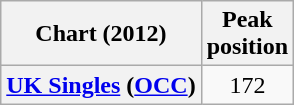<table class="wikitable plainrowheaders" style="text-align:center">
<tr>
<th scope="col">Chart (2012)</th>
<th scope="col">Peak<br>position</th>
</tr>
<tr>
<th scope="row"><a href='#'>UK Singles</a> (<a href='#'>OCC</a>)</th>
<td>172</td>
</tr>
</table>
